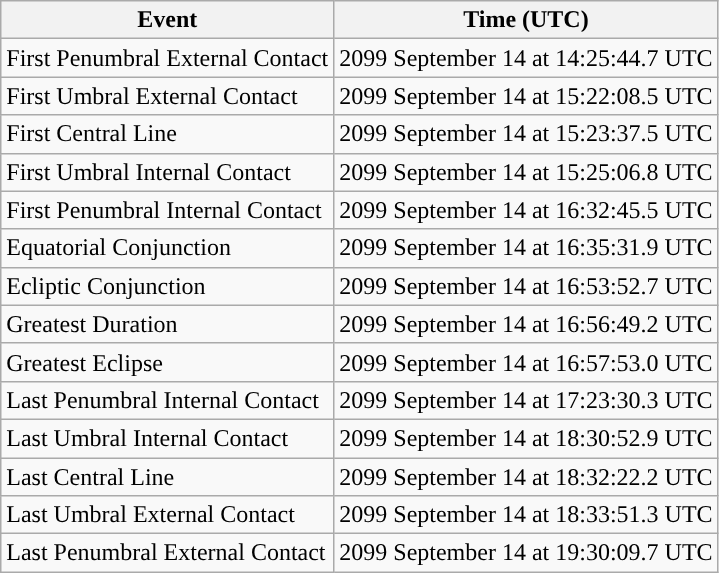<table class="wikitable">
<tr>
<th>Event</th>
<th>Time (UTC)</th>
</tr>
<tr>
<td>First Penumbral External Contact</td>
<td>2099 September 14 at 14:25:44.7 UTC</td>
</tr>
<tr>
<td>First Umbral External Contact</td>
<td>2099 September 14 at 15:22:08.5 UTC</td>
</tr>
<tr>
<td>First Central Line</td>
<td>2099 September 14 at 15:23:37.5 UTC</td>
</tr>
<tr>
<td>First Umbral Internal Contact</td>
<td>2099 September 14 at 15:25:06.8 UTC</td>
</tr>
<tr>
<td>First Penumbral Internal Contact</td>
<td>2099 September 14 at 16:32:45.5 UTC</td>
</tr>
<tr>
<td>Equatorial Conjunction</td>
<td>2099 September 14 at 16:35:31.9 UTC</td>
</tr>
<tr>
<td>Ecliptic Conjunction</td>
<td>2099 September 14 at 16:53:52.7 UTC</td>
</tr>
<tr>
<td>Greatest Duration</td>
<td>2099 September 14 at 16:56:49.2 UTC</td>
</tr>
<tr>
<td>Greatest Eclipse</td>
<td>2099 September 14 at 16:57:53.0 UTC</td>
</tr>
<tr>
<td>Last Penumbral Internal Contact</td>
<td>2099 September 14 at 17:23:30.3 UTC</td>
</tr>
<tr>
<td>Last Umbral Internal Contact</td>
<td>2099 September 14 at 18:30:52.9 UTC</td>
</tr>
<tr>
<td>Last Central Line</td>
<td>2099 September 14 at 18:32:22.2 UTC</td>
</tr>
<tr>
<td>Last Umbral External Contact</td>
<td>2099 September 14 at 18:33:51.3 UTC</td>
</tr>
<tr>
<td>Last Penumbral External Contact</td>
<td>2099 September 14 at 19:30:09.7 UTC</td>
</tr>
</table>
